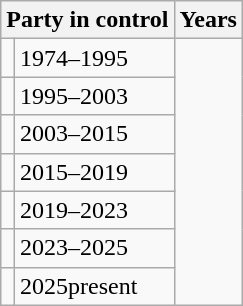<table class="wikitable">
<tr>
<th colspan=2>Party in control</th>
<th>Years</th>
</tr>
<tr>
<td></td>
<td>1974–1995</td>
</tr>
<tr>
<td></td>
<td>1995–2003</td>
</tr>
<tr>
<td></td>
<td>2003–2015</td>
</tr>
<tr>
<td></td>
<td>2015–2019</td>
</tr>
<tr>
<td></td>
<td>2019–2023</td>
</tr>
<tr>
<td></td>
<td>2023–2025</td>
</tr>
<tr>
<td></td>
<td>2025present</td>
</tr>
</table>
